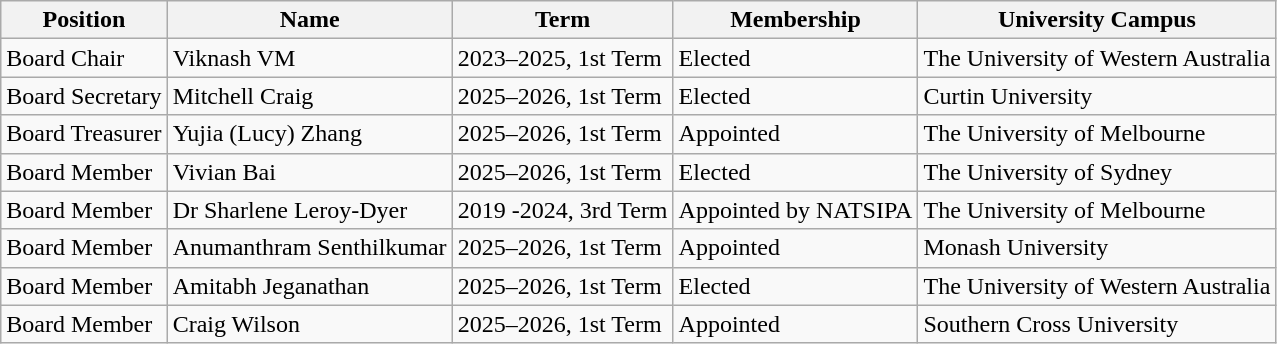<table class="wikitable">
<tr>
<th>Position</th>
<th>Name</th>
<th>Term</th>
<th>Membership</th>
<th>University Campus</th>
</tr>
<tr>
<td>Board Chair</td>
<td>Viknash VM</td>
<td>2023–2025, 1st Term</td>
<td>Elected</td>
<td>The University of Western Australia</td>
</tr>
<tr>
<td>Board Secretary</td>
<td>Mitchell Craig</td>
<td>2025–2026, 1st Term</td>
<td>Elected</td>
<td>Curtin University</td>
</tr>
<tr>
<td>Board Treasurer</td>
<td>Yujia (Lucy) Zhang</td>
<td>2025–2026, 1st Term</td>
<td>Appointed</td>
<td>The University of Melbourne</td>
</tr>
<tr>
<td>Board Member</td>
<td>Vivian Bai</td>
<td>2025–2026, 1st Term</td>
<td>Elected</td>
<td>The University of Sydney</td>
</tr>
<tr>
<td>Board Member</td>
<td>Dr Sharlene Leroy-Dyer</td>
<td>2019 -2024, 3rd Term</td>
<td>Appointed by NATSIPA</td>
<td>The University of Melbourne</td>
</tr>
<tr>
<td>Board Member</td>
<td>Anumanthram Senthilkumar</td>
<td>2025–2026, 1st Term</td>
<td>Appointed</td>
<td>Monash University</td>
</tr>
<tr>
<td>Board Member</td>
<td>Amitabh Jeganathan</td>
<td>2025–2026, 1st Term</td>
<td>Elected</td>
<td>The University of Western Australia</td>
</tr>
<tr>
<td>Board Member</td>
<td>Craig Wilson</td>
<td>2025–2026, 1st Term</td>
<td>Appointed</td>
<td>Southern Cross University</td>
</tr>
</table>
